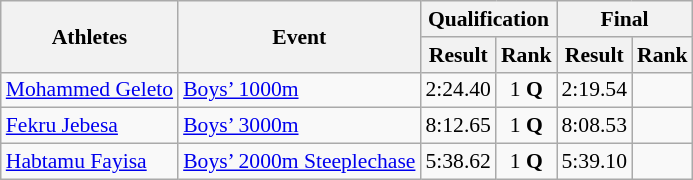<table class="wikitable" border="1" style="font-size:90%">
<tr>
<th rowspan=2>Athletes</th>
<th rowspan=2>Event</th>
<th colspan=2>Qualification</th>
<th colspan=2>Final</th>
</tr>
<tr>
<th>Result</th>
<th>Rank</th>
<th>Result</th>
<th>Rank</th>
</tr>
<tr>
<td><a href='#'>Mohammed Geleto</a></td>
<td><a href='#'>Boys’ 1000m</a></td>
<td align=center>2:24.40</td>
<td align=center>1 <strong>Q</strong></td>
<td align=center>2:19.54</td>
<td align=center></td>
</tr>
<tr>
<td><a href='#'>Fekru Jebesa</a></td>
<td><a href='#'>Boys’ 3000m</a></td>
<td align=center>8:12.65</td>
<td align=center>1 <strong>Q</strong></td>
<td align=center>8:08.53</td>
<td align=center></td>
</tr>
<tr>
<td><a href='#'>Habtamu Fayisa</a></td>
<td><a href='#'>Boys’ 2000m Steeplechase</a></td>
<td align=center>5:38.62</td>
<td align=center>1 <strong>Q</strong></td>
<td align=center>5:39.10</td>
<td align=center></td>
</tr>
</table>
